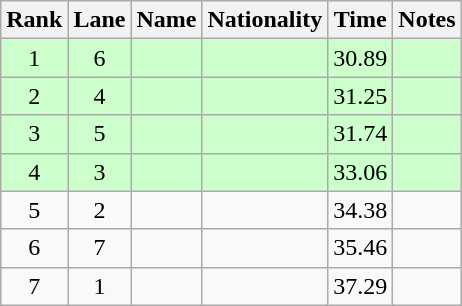<table class="wikitable sortable" style="text-align:center">
<tr>
<th>Rank</th>
<th>Lane</th>
<th>Name</th>
<th>Nationality</th>
<th>Time</th>
<th>Notes</th>
</tr>
<tr bgcolor=ccffcc>
<td>1</td>
<td>6</td>
<td align=left></td>
<td align=left></td>
<td>30.89</td>
<td><strong></strong></td>
</tr>
<tr bgcolor=ccffcc>
<td>2</td>
<td>4</td>
<td align=left></td>
<td align=left></td>
<td>31.25</td>
<td><strong></strong></td>
</tr>
<tr bgcolor=ccffcc>
<td>3</td>
<td>5</td>
<td align=left></td>
<td align=left></td>
<td>31.74</td>
<td><strong></strong></td>
</tr>
<tr bgcolor=ccffcc>
<td>4</td>
<td>3</td>
<td align=left></td>
<td align=left></td>
<td>33.06</td>
<td><strong></strong></td>
</tr>
<tr>
<td>5</td>
<td>2</td>
<td align=left></td>
<td align=left></td>
<td>34.38</td>
<td></td>
</tr>
<tr>
<td>6</td>
<td>7</td>
<td align=left></td>
<td align=left></td>
<td>35.46</td>
<td></td>
</tr>
<tr>
<td>7</td>
<td>1</td>
<td align=left></td>
<td align=left></td>
<td>37.29</td>
<td></td>
</tr>
</table>
